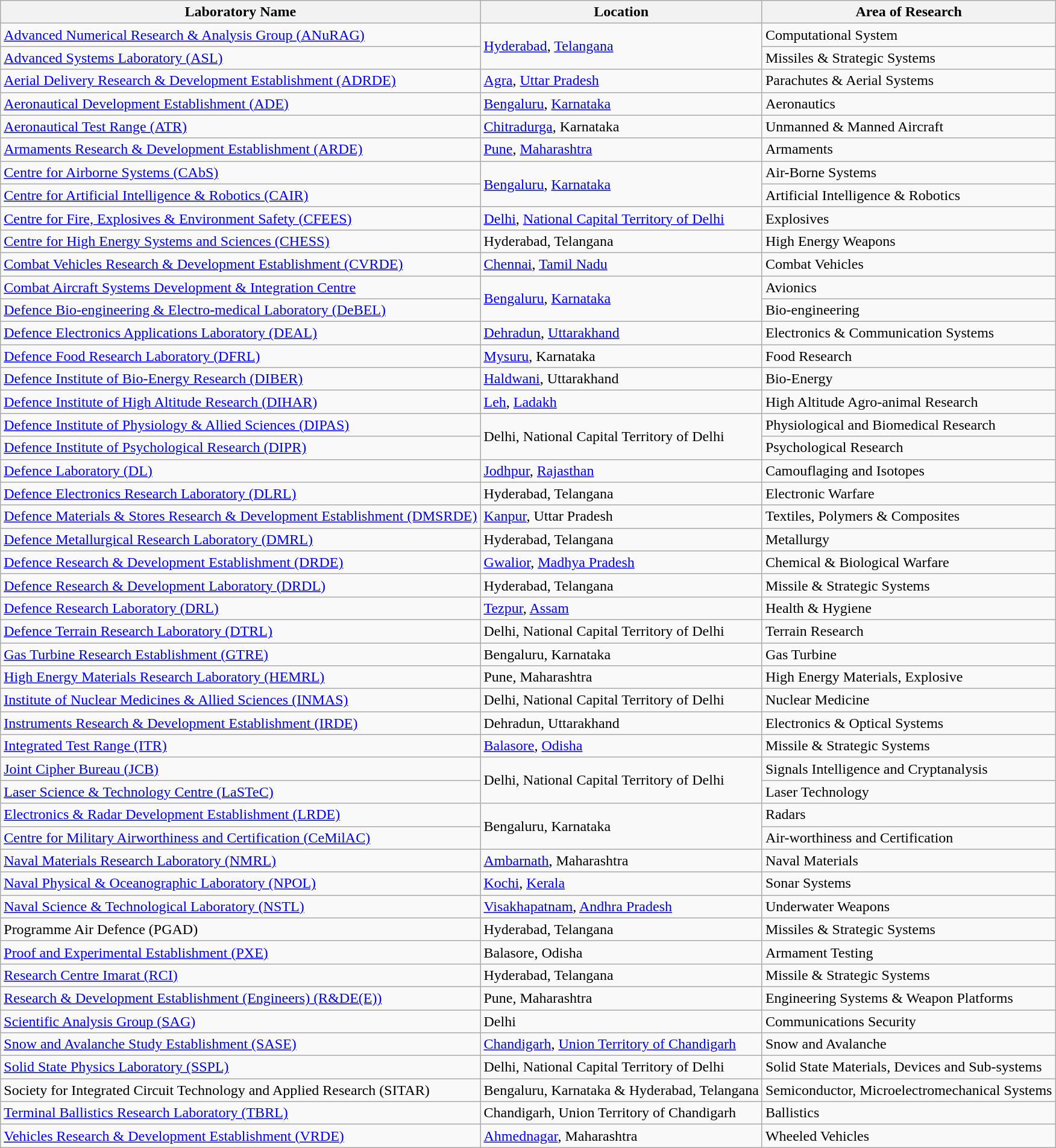<table class="wikitable sortable">
<tr>
<th>Laboratory Name</th>
<th>Location</th>
<th>Area of Research</th>
</tr>
<tr>
<td><a href='#'>Advanced Numerical Research & Analysis Group (ANuRAG)</a></td>
<td rowspan="2"><a href='#'>Hyderabad</a>, <a href='#'>Telangana</a></td>
<td>Computational System</td>
</tr>
<tr>
<td><a href='#'>Advanced Systems Laboratory (ASL)</a></td>
<td>Missiles & Strategic Systems</td>
</tr>
<tr>
<td><a href='#'>Aerial Delivery Research & Development Establishment (ADRDE)</a></td>
<td><a href='#'>Agra</a>, <a href='#'>Uttar Pradesh</a></td>
<td>Parachutes & Aerial Systems</td>
</tr>
<tr>
<td><a href='#'>Aeronautical Development Establishment (ADE)</a></td>
<td><a href='#'>Bengaluru</a>, <a href='#'>Karnataka</a></td>
<td>Aeronautics</td>
</tr>
<tr>
<td><a href='#'>Aeronautical Test Range (ATR)</a></td>
<td><a href='#'>Chitradurga</a>, Karnataka</td>
<td>Unmanned & Manned Aircraft</td>
</tr>
<tr>
<td><a href='#'>Armaments Research & Development Establishment (ARDE)</a></td>
<td><a href='#'>Pune</a>, <a href='#'>Maharashtra</a></td>
<td>Armaments</td>
</tr>
<tr>
<td><a href='#'>Centre for Airborne Systems (CAbS)</a></td>
<td rowspan="2"><a href='#'>Bengaluru</a>, <a href='#'>Karnataka</a></td>
<td>Air-Borne Systems</td>
</tr>
<tr>
<td><a href='#'>Centre for Artificial Intelligence & Robotics (CAIR)</a></td>
<td>Artificial Intelligence & Robotics</td>
</tr>
<tr>
<td><a href='#'>Centre for Fire, Explosives & Environment Safety (CFEES)</a></td>
<td><a href='#'>Delhi</a>, <a href='#'>National Capital Territory of Delhi</a></td>
<td>Explosives</td>
</tr>
<tr>
<td><a href='#'>Centre for High Energy Systems and Sciences (CHESS)</a></td>
<td>Hyderabad, Telangana</td>
<td>High Energy Weapons</td>
</tr>
<tr>
<td><a href='#'>Combat Vehicles Research & Development Establishment (CVRDE)</a></td>
<td><a href='#'>Chennai</a>, <a href='#'>Tamil Nadu</a></td>
<td>Combat Vehicles</td>
</tr>
<tr>
<td><a href='#'>Combat Aircraft Systems Development & Integration Centre</a></td>
<td rowspan="2"><a href='#'>Bengaluru</a>, <a href='#'>Karnataka</a></td>
<td>Avionics</td>
</tr>
<tr>
<td><a href='#'>Defence Bio-engineering & Electro-medical Laboratory (DeBEL)</a></td>
<td>Bio-engineering</td>
</tr>
<tr>
<td><a href='#'>Defence Electronics Applications Laboratory (DEAL)</a></td>
<td><a href='#'>Dehradun</a>, <a href='#'>Uttarakhand</a></td>
<td>Electronics & Communication Systems</td>
</tr>
<tr>
<td><a href='#'>Defence Food Research Laboratory (DFRL)</a></td>
<td><a href='#'>Mysuru</a>, Karnataka</td>
<td>Food Research</td>
</tr>
<tr>
<td><a href='#'>Defence Institute of Bio-Energy Research (DIBER)</a></td>
<td><a href='#'>Haldwani</a>, Uttarakhand</td>
<td>Bio-Energy</td>
</tr>
<tr>
<td><a href='#'>Defence Institute of High Altitude Research (DIHAR)</a></td>
<td><a href='#'>Leh</a>, <a href='#'>Ladakh</a></td>
<td>High Altitude Agro-animal Research</td>
</tr>
<tr>
<td><a href='#'>Defence Institute of Physiology & Allied Sciences (DIPAS)</a></td>
<td rowspan="2">Delhi, National Capital Territory of Delhi</td>
<td>Physiological and Biomedical Research</td>
</tr>
<tr>
<td><a href='#'>Defence Institute of Psychological Research (DIPR)</a></td>
<td>Psychological Research</td>
</tr>
<tr>
<td><a href='#'>Defence Laboratory (DL)</a></td>
<td><a href='#'>Jodhpur</a>, <a href='#'>Rajasthan</a></td>
<td>Camouflaging and Isotopes</td>
</tr>
<tr>
<td><a href='#'>Defence Electronics Research Laboratory (DLRL)</a></td>
<td>Hyderabad, Telangana</td>
<td>Electronic Warfare</td>
</tr>
<tr>
<td><a href='#'>Defence Materials & Stores Research & Development Establishment (DMSRDE)</a></td>
<td><a href='#'>Kanpur</a>, Uttar Pradesh</td>
<td>Textiles, Polymers & Composites</td>
</tr>
<tr>
<td><a href='#'>Defence Metallurgical Research Laboratory (DMRL)</a></td>
<td>Hyderabad, Telangana</td>
<td>Metallurgy</td>
</tr>
<tr>
<td><a href='#'>Defence Research & Development Establishment (DRDE)</a></td>
<td><a href='#'>Gwalior</a>, <a href='#'>Madhya Pradesh</a></td>
<td>Chemical & Biological Warfare</td>
</tr>
<tr>
<td><a href='#'>Defence Research & Development Laboratory (DRDL)</a></td>
<td>Hyderabad, Telangana</td>
<td>Missile & Strategic Systems</td>
</tr>
<tr>
<td><a href='#'>Defence Research Laboratory (DRL)</a></td>
<td><a href='#'>Tezpur</a>, <a href='#'>Assam</a></td>
<td>Health & Hygiene</td>
</tr>
<tr>
<td><a href='#'>Defence Terrain Research Laboratory (DTRL)</a></td>
<td>Delhi, National Capital Territory of Delhi</td>
<td>Terrain Research</td>
</tr>
<tr>
<td><a href='#'>Gas Turbine Research Establishment (GTRE)</a></td>
<td>Bengaluru, Karnataka</td>
<td>Gas Turbine</td>
</tr>
<tr>
<td><a href='#'>High Energy Materials Research Laboratory (HEMRL)</a></td>
<td>Pune, Maharashtra</td>
<td>High Energy Materials, Explosive</td>
</tr>
<tr>
<td><a href='#'>Institute of Nuclear Medicines & Allied Sciences (INMAS)</a></td>
<td>Delhi, National Capital Territory of Delhi</td>
<td>Nuclear Medicine</td>
</tr>
<tr>
<td><a href='#'>Instruments Research & Development Establishment (IRDE)</a></td>
<td>Dehradun, Uttarakhand</td>
<td>Electronics & Optical Systems</td>
</tr>
<tr>
<td><a href='#'>Integrated Test Range (ITR)</a></td>
<td><a href='#'>Balasore</a>, <a href='#'>Odisha</a></td>
<td>Missile & Strategic Systems</td>
</tr>
<tr>
<td><a href='#'>Joint Cipher Bureau (JCB)</a></td>
<td rowspan="2">Delhi, National Capital Territory of Delhi</td>
<td>Signals Intelligence and Cryptanalysis</td>
</tr>
<tr>
<td><a href='#'>Laser Science & Technology Centre (LaSTeC)</a></td>
<td>Laser Technology</td>
</tr>
<tr>
<td><a href='#'>Electronics & Radar Development Establishment (LRDE)</a></td>
<td rowspan="2">Bengaluru, Karnataka</td>
<td>Radars</td>
</tr>
<tr>
<td><a href='#'>Centre for Military Airworthiness and Certification (CeMilAC)</a></td>
<td>Air-worthiness and Certification</td>
</tr>
<tr>
<td><a href='#'>Naval Materials Research Laboratory (NMRL)</a></td>
<td><a href='#'>Ambarnath</a>, Maharashtra</td>
<td>Naval Materials</td>
</tr>
<tr>
<td><a href='#'>Naval Physical & Oceanographic Laboratory (NPOL)</a></td>
<td><a href='#'>Kochi</a>, <a href='#'>Kerala</a></td>
<td>Sonar Systems</td>
</tr>
<tr>
<td><a href='#'>Naval Science & Technological Laboratory (NSTL)</a></td>
<td><a href='#'>Visakhapatnam</a>, <a href='#'>Andhra Pradesh</a></td>
<td>Underwater Weapons</td>
</tr>
<tr>
<td>Programme Air Defence (PGAD)</td>
<td>Hyderabad, Telangana</td>
<td>Missiles & Strategic Systems</td>
</tr>
<tr>
<td><a href='#'>Proof and Experimental Establishment (PXE)</a></td>
<td>Balasore, Odisha</td>
<td>Armament Testing</td>
</tr>
<tr>
<td><a href='#'>Research Centre Imarat (RCI)</a></td>
<td>Hyderabad, Telangana</td>
<td>Missile & Strategic Systems</td>
</tr>
<tr>
<td><a href='#'>Research & Development Establishment (Engineers) (R&DE(E))</a></td>
<td>Pune, Maharashtra</td>
<td>Engineering Systems & Weapon Platforms</td>
</tr>
<tr>
<td><a href='#'>Scientific Analysis Group (SAG)</a></td>
<td>Delhi</td>
<td>Communications Security</td>
</tr>
<tr>
<td><a href='#'>Snow and Avalanche Study Establishment (SASE)</a></td>
<td><a href='#'>Chandigarh</a>, <a href='#'>Union Territory of Chandigarh</a></td>
<td>Snow and Avalanche</td>
</tr>
<tr>
<td><a href='#'>Solid State Physics Laboratory (SSPL)</a></td>
<td>Delhi, National Capital Territory of Delhi</td>
<td>Solid State Materials, Devices and Sub-systems</td>
</tr>
<tr>
<td>Society for Integrated Circuit Technology and Applied Research (SITAR)</td>
<td>Bengaluru, Karnataka & Hyderabad, Telangana</td>
<td>Semiconductor, Microelectromechanical Systems</td>
</tr>
<tr>
<td><a href='#'>Terminal Ballistics Research Laboratory (TBRL)</a></td>
<td>Chandigarh, Union Territory of Chandigarh</td>
<td>Ballistics</td>
</tr>
<tr>
<td><a href='#'>Vehicles Research & Development Establishment (VRDE)</a></td>
<td><a href='#'>Ahmednagar</a>, Maharashtra</td>
<td>Wheeled Vehicles</td>
</tr>
</table>
